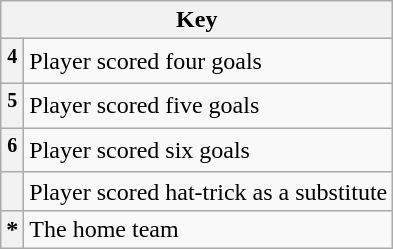<table class="wikitable plainrowheaders">
<tr>
<th colspan="2" scope="col">Key</th>
</tr>
<tr>
<th align="left" scope="row"><sup>4</sup></th>
<td align="left">Player scored four goals</td>
</tr>
<tr>
<th align="left" scope="row"><sup>5</sup></th>
<td align="left">Player scored five goals</td>
</tr>
<tr>
<th align="left" scope="row"><sup>6</sup></th>
<td align="left">Player scored six goals</td>
</tr>
<tr>
<th align="left" scope="row"></th>
<td align="left">Player scored hat-trick as a substitute</td>
</tr>
<tr>
<th align="left" scope="row">*</th>
<td align="left">The home team</td>
</tr>
</table>
